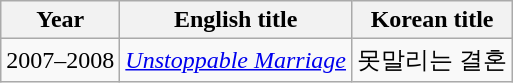<table class="wikitable">
<tr>
<th>Year</th>
<th>English title</th>
<th>Korean title</th>
</tr>
<tr>
<td>2007–2008</td>
<td><em><a href='#'>Unstoppable Marriage</a></em></td>
<td>못말리는 결혼</td>
</tr>
</table>
